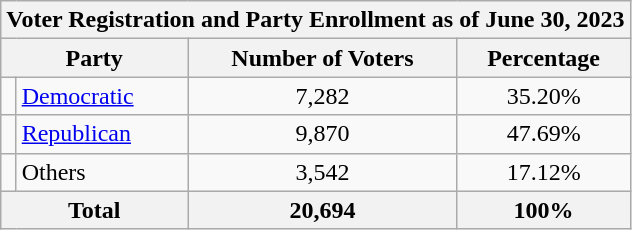<table class=wikitable>
<tr>
<th colspan = 6>Voter Registration and Party Enrollment as of June 30, 2023</th>
</tr>
<tr>
<th colspan = 2>Party</th>
<th>Number of Voters</th>
<th>Percentage</th>
</tr>
<tr>
<td></td>
<td><a href='#'>Democratic</a></td>
<td align = center>7,282</td>
<td align = center>35.20%</td>
</tr>
<tr>
<td></td>
<td><a href='#'>Republican</a></td>
<td align = center>9,870</td>
<td align = center>47.69%</td>
</tr>
<tr>
<td></td>
<td>Others</td>
<td align = center>3,542</td>
<td align = center>17.12%</td>
</tr>
<tr>
<th colspan = 2>Total</th>
<th align = center>20,694</th>
<th align = center>100%</th>
</tr>
</table>
